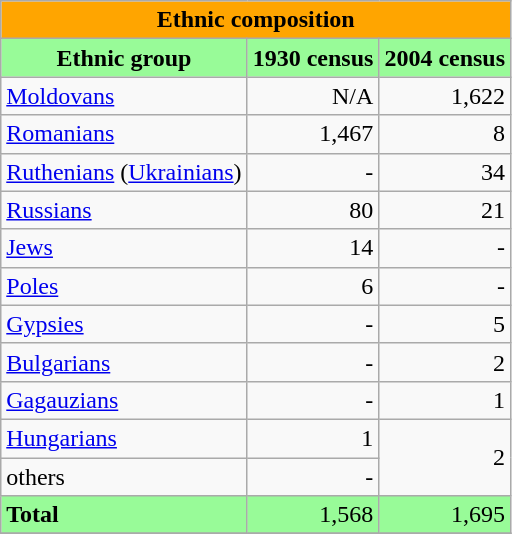<table class="wikitable">
<tr ---->
<td colspan="4" align="center" bgcolor="#FFA500"><strong>Ethnic composition</strong></td>
</tr>
<tr ---->
<td align="center" bgcolor="#98FB98"><strong>Ethnic group</strong></td>
<td align="center" bgcolor="#98FB98"><strong>1930 census</strong></td>
<td align="center" bgcolor="#98FB98"><strong>2004 census</strong></td>
</tr>
<tr ---->
<td align=left><a href='#'>Moldovans</a></td>
<td align=right>N/A</td>
<td align=right>1,622</td>
</tr>
<tr ---->
<td align=left><a href='#'>Romanians</a></td>
<td align=right>1,467</td>
<td align=right>8</td>
</tr>
<tr ---->
<td align=left><a href='#'>Ruthenians</a> (<a href='#'>Ukrainians</a>)</td>
<td align=right>-</td>
<td align=right>34</td>
</tr>
<tr ---->
<td align=left><a href='#'>Russians</a></td>
<td align=right>80</td>
<td align=right>21</td>
</tr>
<tr ---->
<td align=left><a href='#'>Jews</a></td>
<td align=right>14</td>
<td align=right>-</td>
</tr>
<tr ---->
<td align=left><a href='#'>Poles</a></td>
<td align=right>6</td>
<td align=right>-</td>
</tr>
<tr ---->
<td align=left><a href='#'>Gypsies</a></td>
<td align=right>-</td>
<td align=right>5</td>
</tr>
<tr ---->
<td align=left><a href='#'>Bulgarians</a></td>
<td align=right>-</td>
<td align=right>2</td>
</tr>
<tr ---->
<td align=left><a href='#'>Gagauzians</a></td>
<td align=right>-</td>
<td align=right>1</td>
</tr>
<tr ---->
<td align=left><a href='#'>Hungarians</a></td>
<td align=right>1</td>
<td rowspan="2" align=right>2</td>
</tr>
<tr ---->
<td align=left>others</td>
<td align=right>-</td>
</tr>
<tr ---->
<td align=left bgcolor="#98FB98"><strong>Total</strong></td>
<td align=right bgcolor="#98FB98">1,568</td>
<td align=right bgcolor="#98FB98">1,695</td>
</tr>
<tr ---->
</tr>
</table>
